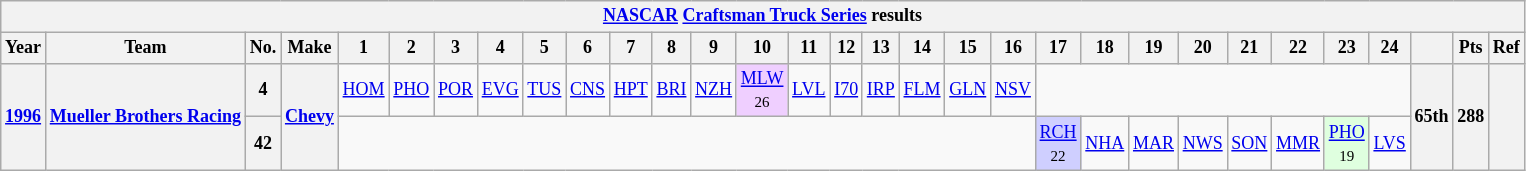<table class="wikitable" style="text-align:center; font-size:75%">
<tr>
<th colspan=45><a href='#'>NASCAR</a> <a href='#'>Craftsman Truck Series</a> results</th>
</tr>
<tr>
<th>Year</th>
<th>Team</th>
<th>No.</th>
<th>Make</th>
<th>1</th>
<th>2</th>
<th>3</th>
<th>4</th>
<th>5</th>
<th>6</th>
<th>7</th>
<th>8</th>
<th>9</th>
<th>10</th>
<th>11</th>
<th>12</th>
<th>13</th>
<th>14</th>
<th>15</th>
<th>16</th>
<th>17</th>
<th>18</th>
<th>19</th>
<th>20</th>
<th>21</th>
<th>22</th>
<th>23</th>
<th>24</th>
<th></th>
<th>Pts</th>
<th>Ref</th>
</tr>
<tr>
<th rowspan=2><a href='#'>1996</a></th>
<th rowspan=2><a href='#'>Mueller Brothers Racing</a></th>
<th>4</th>
<th rowspan=2><a href='#'>Chevy</a></th>
<td><a href='#'>HOM</a></td>
<td><a href='#'>PHO</a></td>
<td><a href='#'>POR</a></td>
<td><a href='#'>EVG</a></td>
<td><a href='#'>TUS</a></td>
<td><a href='#'>CNS</a></td>
<td><a href='#'>HPT</a></td>
<td><a href='#'>BRI</a></td>
<td><a href='#'>NZH</a></td>
<td style="background:#EFCFFF;"><a href='#'>MLW</a><br><small>26</small></td>
<td><a href='#'>LVL</a></td>
<td><a href='#'>I70</a></td>
<td><a href='#'>IRP</a></td>
<td><a href='#'>FLM</a></td>
<td><a href='#'>GLN</a></td>
<td><a href='#'>NSV</a></td>
<td colspan=8></td>
<th rowspan=2>65th</th>
<th rowspan=2>288</th>
<th rowspan=2></th>
</tr>
<tr>
<th>42</th>
<td colspan=16></td>
<td style="background:#CFCFFF;"><a href='#'>RCH</a><br><small>22</small></td>
<td><a href='#'>NHA</a></td>
<td><a href='#'>MAR</a></td>
<td><a href='#'>NWS</a></td>
<td><a href='#'>SON</a></td>
<td><a href='#'>MMR</a></td>
<td style="background:#DFFFDF;"><a href='#'>PHO</a><br><small>19</small></td>
<td><a href='#'>LVS</a></td>
</tr>
</table>
